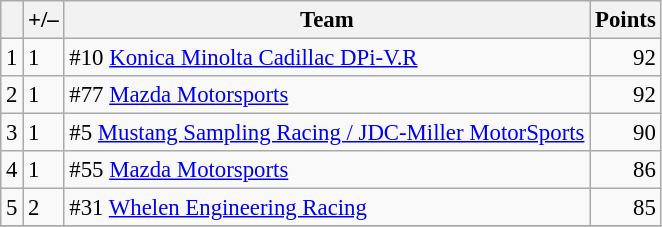<table class="wikitable" style="font-size: 95%;">
<tr>
<th scope="col"></th>
<th scope="col">+/–</th>
<th scope="col">Team</th>
<th scope="col">Points</th>
</tr>
<tr>
<td align=center>1</td>
<td align="left"> 1</td>
<td> #10 <a href='#'>Konica Minolta Cadillac DPi-V.R</a></td>
<td align=right>92</td>
</tr>
<tr>
<td align=center>2</td>
<td align="left"> 1</td>
<td>  #77 <a href='#'>Mazda Motorsports</a></td>
<td align=right>92</td>
</tr>
<tr>
<td align=center>3</td>
<td align="left"> 1</td>
<td> #5 <a href='#'>Mustang Sampling Racing / JDC-Miller MotorSports</a></td>
<td align=right>90</td>
</tr>
<tr>
<td align=center>4</td>
<td align="left"> 1</td>
<td>  #55 <a href='#'>Mazda Motorsports</a></td>
<td align=right>86</td>
</tr>
<tr>
<td align=center>5</td>
<td align="left"> 2</td>
<td> #31 <a href='#'>Whelen Engineering Racing</a></td>
<td align=right>85</td>
</tr>
<tr>
</tr>
</table>
